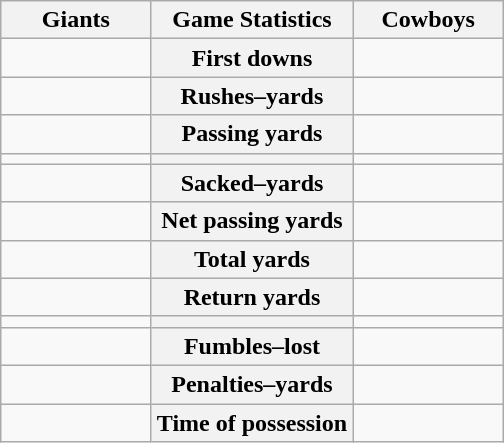<table class="wikitable" style="margin: 1em auto 1em auto">
<tr>
<th style="width:30%;">Giants</th>
<th style="width:40%;">Game Statistics</th>
<th style="width:30%;">Cowboys</th>
</tr>
<tr>
<td style="text-align:right;"></td>
<th>First downs</th>
<td></td>
</tr>
<tr>
<td style="text-align:right;"></td>
<th>Rushes–yards</th>
<td></td>
</tr>
<tr>
<td style="text-align:right;"></td>
<th>Passing yards</th>
<td></td>
</tr>
<tr>
<td style="text-align:right;"></td>
<th></th>
<td></td>
</tr>
<tr>
<td style="text-align:right;"></td>
<th>Sacked–yards</th>
<td></td>
</tr>
<tr>
<td style="text-align:right;"></td>
<th>Net passing yards</th>
<td></td>
</tr>
<tr>
<td style="text-align:right;"></td>
<th>Total yards</th>
<td></td>
</tr>
<tr>
<td style="text-align:right;"></td>
<th>Return yards</th>
<td></td>
</tr>
<tr>
<td style="text-align:right;"></td>
<th></th>
<td></td>
</tr>
<tr>
<td style="text-align:right;"></td>
<th>Fumbles–lost</th>
<td></td>
</tr>
<tr>
<td style="text-align:right;"></td>
<th>Penalties–yards</th>
<td></td>
</tr>
<tr>
<td style="text-align:right;"></td>
<th>Time of possession</th>
<td></td>
</tr>
</table>
